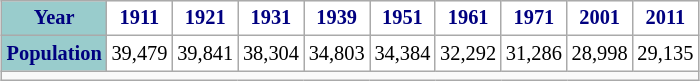<table class="wikitable" style="margin:1em auto 1em auto; font-size:85%; width:25%; border:0; text-align:center; line-height:120%;">
<tr>
<th style="background:#9cc; color:navy; height:17px;">Year</th>
<th style="background:#fff; color:navy;">1911</th>
<th style="background:#fff; color:navy;">1921</th>
<th style="background:#fff; color:navy;">1931</th>
<th style="background:#fff; color:navy;">1939</th>
<th style="background:#fff; color:navy;">1951</th>
<th style="background:#fff; color:navy;">1961</th>
<th style="background:#fff; color:navy;">1971</th>
<th style="background:#fff; color:navy;">2001</th>
<th style="background:#fff; color:navy;">2011</th>
</tr>
<tr style="text-align:center;">
<th style="background:#9cc; color:navy; height:17px;">Population</th>
<td style="background:#fff; color:black;">39,479</td>
<td style="background:#fff; color:black;">39,841</td>
<td style="background:#fff; color:black;">38,304</td>
<td style="background:#fff; color:black;">34,803</td>
<td style="background:#fff; color:black;">34,384</td>
<td style="background:#fff; color:black;">32,292</td>
<td style="background:#fff; color:black;">31,286</td>
<td style="background:#fff; color:black;">28,998</td>
<td style="background:#fff; color:black;">29,135</td>
</tr>
<tr>
<td colspan="22" style="text-align:center;font-size:90%;"></td>
</tr>
</table>
